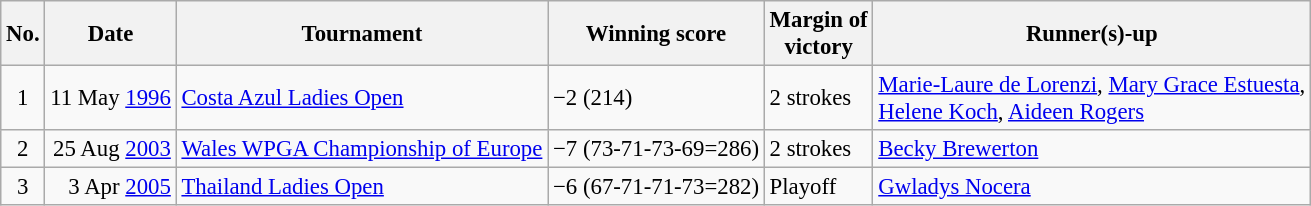<table class="wikitable" style="font-size:95%;">
<tr>
<th>No.</th>
<th>Date</th>
<th>Tournament</th>
<th>Winning score</th>
<th>Margin of<br>victory</th>
<th>Runner(s)-up</th>
</tr>
<tr>
<td align=center>1</td>
<td align=right>11 May <a href='#'>1996</a></td>
<td><a href='#'>Costa Azul Ladies Open</a></td>
<td>−2 (214)</td>
<td>2 strokes</td>
<td> <a href='#'>Marie-Laure de Lorenzi</a>,  <a href='#'>Mary Grace Estuesta</a>, <br> <a href='#'>Helene Koch</a>,  <a href='#'>Aideen Rogers</a></td>
</tr>
<tr>
<td align=center>2</td>
<td align=right>25 Aug <a href='#'>2003</a></td>
<td><a href='#'>Wales WPGA Championship of Europe</a></td>
<td>−7 (73-71-73-69=286)</td>
<td>2 strokes</td>
<td> <a href='#'>Becky Brewerton</a></td>
</tr>
<tr>
<td align=center>3</td>
<td align=right>3 Apr <a href='#'>2005</a></td>
<td><a href='#'>Thailand Ladies Open</a></td>
<td>−6 (67-71-71-73=282)</td>
<td>Playoff</td>
<td> <a href='#'>Gwladys Nocera</a></td>
</tr>
</table>
